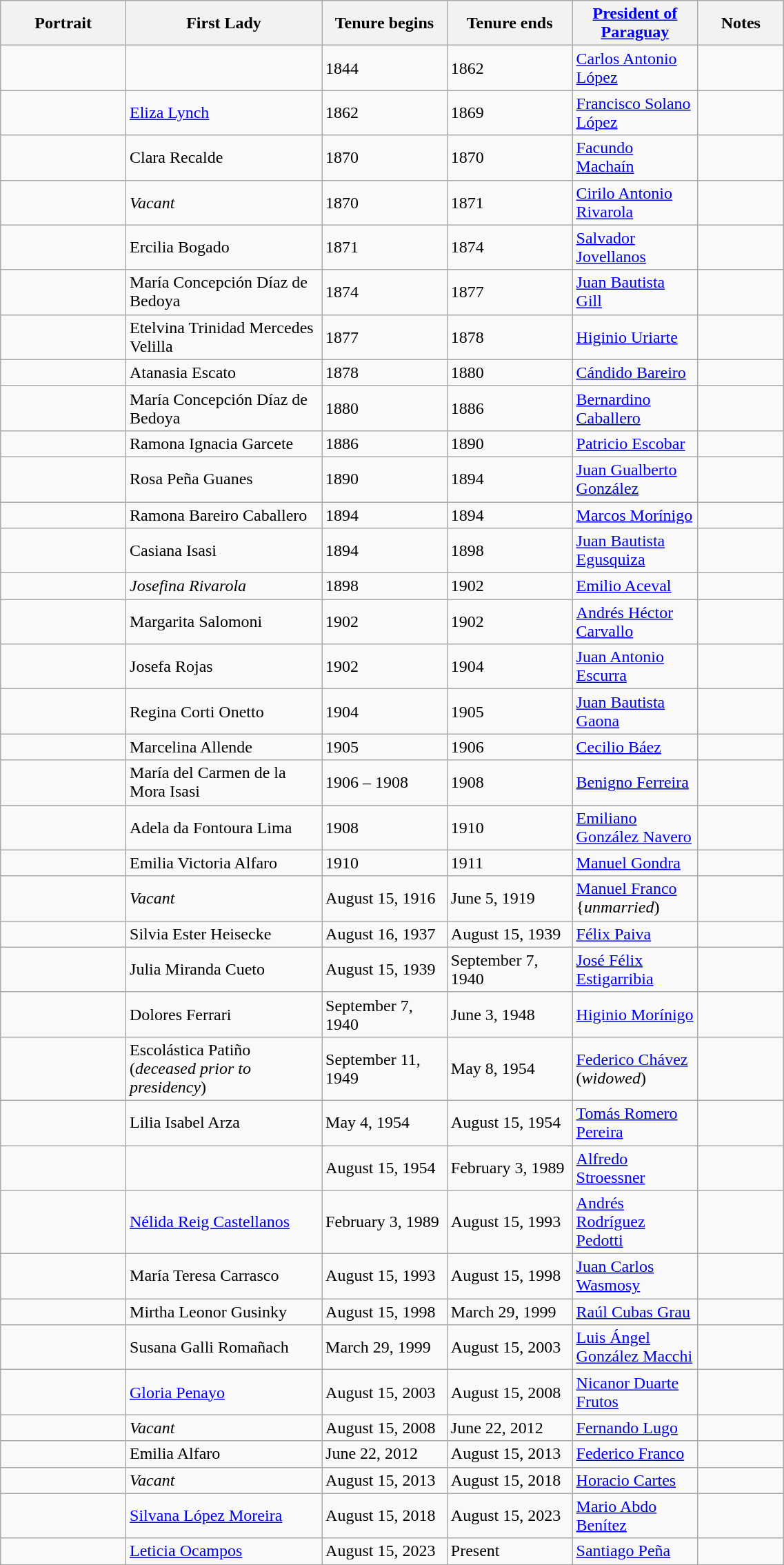<table class=wikitable width=60%>
<tr>
<th width=16%>Portrait</th>
<th width=25%>First Lady</th>
<th width=16%>Tenure begins</th>
<th width=16%>Tenure ends</th>
<th width=16%><a href='#'>President of Paraguay</a></th>
<th width=16%>Notes</th>
</tr>
<tr>
<td></td>
<td></td>
<td>1844</td>
<td>1862</td>
<td><a href='#'>Carlos Antonio López</a></td>
<td></td>
</tr>
<tr>
<td></td>
<td><a href='#'>Eliza Lynch</a></td>
<td>1862</td>
<td>1869</td>
<td><a href='#'>Francisco Solano López</a></td>
<td></td>
</tr>
<tr>
<td></td>
<td>Clara Recalde</td>
<td>1870</td>
<td>1870</td>
<td><a href='#'>Facundo Machaín</a></td>
<td></td>
</tr>
<tr>
<td></td>
<td><em>Vacant</em></td>
<td>1870</td>
<td>1871</td>
<td><a href='#'>Cirilo Antonio Rivarola</a></td>
<td></td>
</tr>
<tr>
<td></td>
<td>Ercilia Bogado</td>
<td>1871</td>
<td>1874</td>
<td><a href='#'>Salvador Jovellanos</a></td>
<td></td>
</tr>
<tr>
<td></td>
<td>María Concepción Díaz de Bedoya</td>
<td>1874</td>
<td>1877</td>
<td><a href='#'>Juan Bautista Gill</a></td>
<td></td>
</tr>
<tr>
<td></td>
<td>Etelvina Trinidad Mercedes Velilla</td>
<td>1877</td>
<td>1878</td>
<td><a href='#'>Higinio Uriarte</a></td>
<td></td>
</tr>
<tr>
<td></td>
<td>Atanasia Escato</td>
<td>1878</td>
<td>1880</td>
<td><a href='#'>Cándido Bareiro</a></td>
<td></td>
</tr>
<tr>
<td></td>
<td>María Concepción Díaz de Bedoya</td>
<td>1880</td>
<td>1886</td>
<td><a href='#'>Bernardino Caballero</a></td>
<td></td>
</tr>
<tr>
<td></td>
<td>Ramona Ignacia Garcete</td>
<td>1886</td>
<td>1890</td>
<td><a href='#'>Patricio Escobar</a></td>
<td></td>
</tr>
<tr>
<td></td>
<td>Rosa Peña Guanes</td>
<td>1890</td>
<td>1894</td>
<td><a href='#'>Juan Gualberto González</a></td>
<td></td>
</tr>
<tr>
<td></td>
<td>Ramona Bareiro Caballero</td>
<td>1894</td>
<td>1894</td>
<td><a href='#'>Marcos Morínigo</a></td>
<td></td>
</tr>
<tr>
<td></td>
<td>Casiana Isasi</td>
<td>1894</td>
<td>1898</td>
<td><a href='#'>Juan Bautista Egusquiza</a></td>
<td></td>
</tr>
<tr>
<td></td>
<td><em>Josefina Rivarola</em></td>
<td>1898</td>
<td>1902</td>
<td><a href='#'>Emilio Aceval</a></td>
<td></td>
</tr>
<tr>
<td></td>
<td>Margarita Salomoni</td>
<td>1902</td>
<td>1902</td>
<td><a href='#'>Andrés Héctor Carvallo</a></td>
<td></td>
</tr>
<tr>
<td></td>
<td>Josefa Rojas</td>
<td>1902</td>
<td>1904</td>
<td><a href='#'>Juan Antonio Escurra</a></td>
<td></td>
</tr>
<tr>
<td></td>
<td>Regina Corti Onetto</td>
<td>1904</td>
<td>1905</td>
<td><a href='#'>Juan Bautista Gaona</a></td>
<td></td>
</tr>
<tr>
<td></td>
<td>Marcelina Allende</td>
<td>1905</td>
<td>1906</td>
<td><a href='#'>Cecilio Báez</a></td>
<td></td>
</tr>
<tr>
<td></td>
<td>María del Carmen de la Mora Isasi</td>
<td>1906 – 1908</td>
<td>1908</td>
<td><a href='#'>Benigno Ferreira</a></td>
<td></td>
</tr>
<tr>
<td></td>
<td>Adela da Fontoura Lima</td>
<td>1908</td>
<td>1910</td>
<td><a href='#'>Emiliano González Navero</a></td>
<td></td>
</tr>
<tr>
<td></td>
<td>Emilia Victoria Alfaro</td>
<td>1910</td>
<td>1911</td>
<td><a href='#'>Manuel Gondra</a></td>
<td></td>
</tr>
<tr>
<td></td>
<td><em>Vacant</em></td>
<td>August 15, 1916</td>
<td>June 5, 1919</td>
<td><a href='#'>Manuel Franco</a> {<em>unmarried</em>)</td>
<td></td>
</tr>
<tr>
<td></td>
<td>Silvia Ester Heisecke</td>
<td>August 16, 1937</td>
<td>August 15, 1939</td>
<td><a href='#'>Félix Paiva</a></td>
<td></td>
</tr>
<tr>
<td></td>
<td>Julia Miranda Cueto</td>
<td>August 15, 1939</td>
<td>September 7, 1940</td>
<td><a href='#'>José Félix Estigarribia</a></td>
<td></td>
</tr>
<tr>
<td></td>
<td>Dolores Ferrari</td>
<td>September 7, 1940</td>
<td>June 3, 1948</td>
<td><a href='#'>Higinio Morínigo</a></td>
<td></td>
</tr>
<tr>
<td></td>
<td>Escolástica Patiño (<em>deceased prior to presidency</em>)</td>
<td>September 11, 1949</td>
<td>May 8, 1954</td>
<td><a href='#'>Federico Chávez</a> (<em>widowed</em>)</td>
<td></td>
</tr>
<tr>
<td></td>
<td>Lilia Isabel Arza</td>
<td>May 4, 1954</td>
<td>August 15, 1954</td>
<td><a href='#'>Tomás Romero Pereira</a></td>
<td></td>
</tr>
<tr>
<td></td>
<td></td>
<td>August 15, 1954</td>
<td>February 3, 1989</td>
<td><a href='#'>Alfredo Stroessner</a></td>
<td></td>
</tr>
<tr>
<td></td>
<td><a href='#'>Nélida Reig Castellanos</a></td>
<td>February 3, 1989</td>
<td>August 15, 1993</td>
<td><a href='#'>Andrés Rodríguez Pedotti</a></td>
<td></td>
</tr>
<tr>
<td></td>
<td>María Teresa Carrasco</td>
<td>August 15, 1993</td>
<td>August 15, 1998</td>
<td><a href='#'>Juan Carlos Wasmosy</a></td>
<td></td>
</tr>
<tr>
<td></td>
<td>Mirtha Leonor Gusinky</td>
<td>August 15, 1998</td>
<td>March 29, 1999</td>
<td><a href='#'>Raúl Cubas Grau</a></td>
<td></td>
</tr>
<tr>
<td></td>
<td>Susana Galli Romañach</td>
<td>March 29, 1999</td>
<td>August 15, 2003</td>
<td><a href='#'>Luis Ángel González Macchi</a></td>
<td></td>
</tr>
<tr>
<td></td>
<td><a href='#'>Gloria Penayo</a></td>
<td>August 15, 2003</td>
<td>August 15, 2008</td>
<td><a href='#'>Nicanor Duarte Frutos</a></td>
<td></td>
</tr>
<tr>
<td></td>
<td><em>Vacant</em></td>
<td>August 15, 2008</td>
<td>June 22, 2012</td>
<td><a href='#'>Fernando Lugo</a></td>
<td></td>
</tr>
<tr>
<td></td>
<td>Emilia Alfaro</td>
<td>June 22, 2012</td>
<td>August 15, 2013</td>
<td><a href='#'>Federico Franco</a></td>
<td></td>
</tr>
<tr>
<td></td>
<td><em>Vacant</em></td>
<td>August 15, 2013</td>
<td>August 15, 2018</td>
<td><a href='#'>Horacio Cartes</a></td>
<td></td>
</tr>
<tr>
<td></td>
<td><a href='#'>Silvana López Moreira</a></td>
<td>August 15, 2018</td>
<td>August 15, 2023</td>
<td><a href='#'>Mario Abdo Benítez</a></td>
<td></td>
</tr>
<tr>
<td></td>
<td><a href='#'>Leticia Ocampos</a></td>
<td>August 15, 2023</td>
<td>Present</td>
<td><a href='#'>Santiago Peña</a></td>
<td></td>
</tr>
</table>
